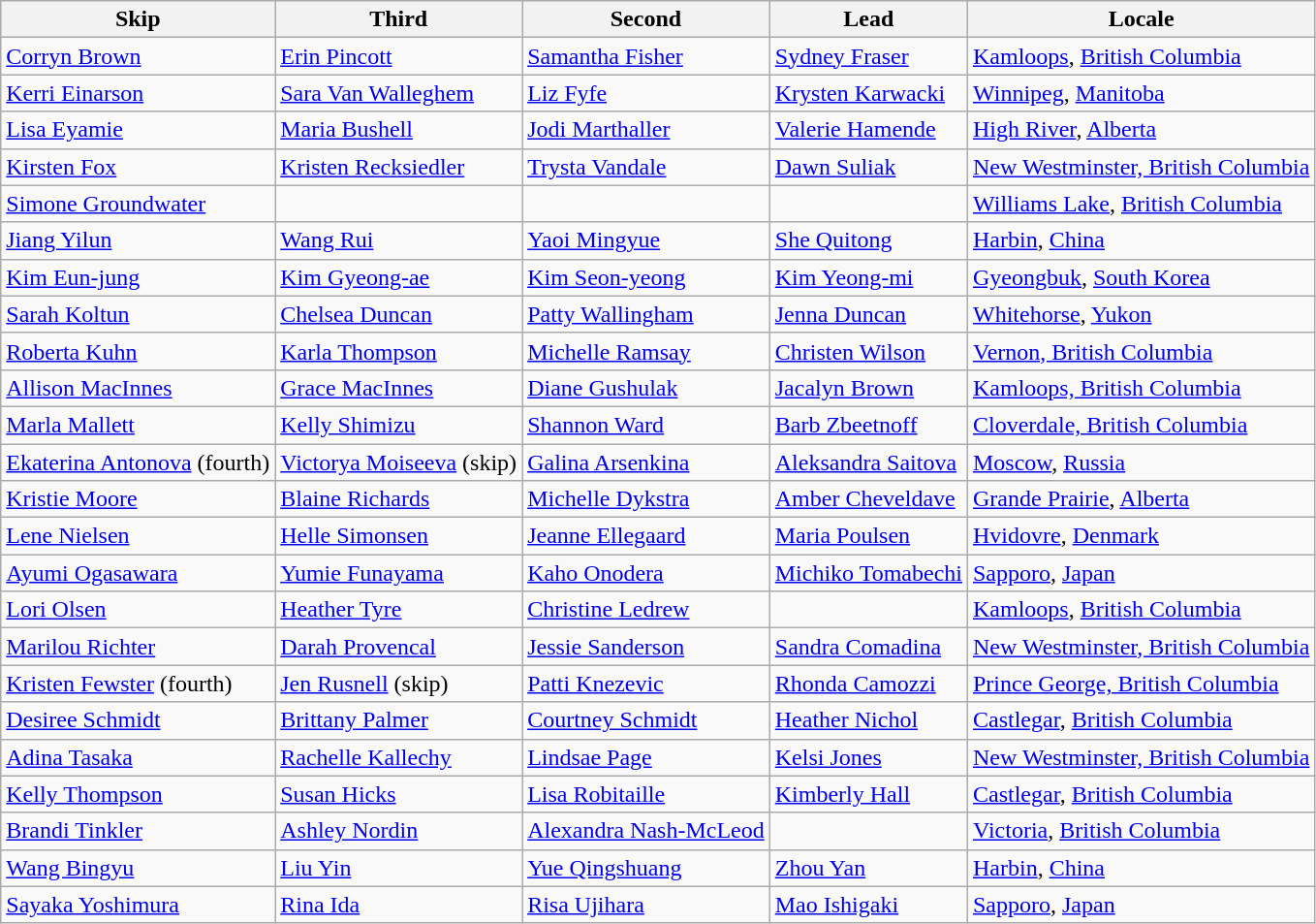<table class=wikitable>
<tr>
<th>Skip</th>
<th>Third</th>
<th>Second</th>
<th>Lead</th>
<th>Locale</th>
</tr>
<tr>
<td><a href='#'>Corryn Brown</a></td>
<td><a href='#'>Erin Pincott</a></td>
<td><a href='#'>Samantha Fisher</a></td>
<td><a href='#'>Sydney Fraser</a></td>
<td> <a href='#'>Kamloops</a>, <a href='#'>British Columbia</a></td>
</tr>
<tr>
<td><a href='#'>Kerri Einarson</a></td>
<td><a href='#'>Sara Van Walleghem</a></td>
<td><a href='#'>Liz Fyfe</a></td>
<td><a href='#'>Krysten Karwacki</a></td>
<td> <a href='#'>Winnipeg</a>, <a href='#'>Manitoba</a></td>
</tr>
<tr>
<td><a href='#'>Lisa Eyamie</a></td>
<td><a href='#'>Maria Bushell</a></td>
<td><a href='#'>Jodi Marthaller</a></td>
<td><a href='#'>Valerie Hamende</a></td>
<td> <a href='#'>High River</a>, <a href='#'>Alberta</a></td>
</tr>
<tr>
<td><a href='#'>Kirsten Fox</a></td>
<td><a href='#'>Kristen Recksiedler</a></td>
<td><a href='#'>Trysta Vandale</a></td>
<td><a href='#'>Dawn Suliak</a></td>
<td> <a href='#'>New Westminster, British Columbia</a></td>
</tr>
<tr>
<td><a href='#'>Simone Groundwater</a></td>
<td></td>
<td></td>
<td></td>
<td> <a href='#'>Williams Lake</a>, <a href='#'>British Columbia</a></td>
</tr>
<tr>
<td><a href='#'>Jiang Yilun</a></td>
<td><a href='#'>Wang Rui</a></td>
<td><a href='#'>Yaoi Mingyue</a></td>
<td><a href='#'>She Quitong</a></td>
<td> <a href='#'>Harbin</a>, <a href='#'>China</a></td>
</tr>
<tr>
<td><a href='#'>Kim Eun-jung</a></td>
<td><a href='#'>Kim Gyeong-ae</a></td>
<td><a href='#'>Kim Seon-yeong</a></td>
<td><a href='#'>Kim Yeong-mi</a></td>
<td> <a href='#'>Gyeongbuk</a>, <a href='#'>South Korea</a></td>
</tr>
<tr>
<td><a href='#'>Sarah Koltun</a></td>
<td><a href='#'>Chelsea Duncan</a></td>
<td><a href='#'>Patty Wallingham</a></td>
<td><a href='#'>Jenna Duncan</a></td>
<td> <a href='#'>Whitehorse</a>, <a href='#'>Yukon</a></td>
</tr>
<tr>
<td><a href='#'>Roberta Kuhn</a></td>
<td><a href='#'>Karla Thompson</a></td>
<td><a href='#'>Michelle Ramsay</a></td>
<td><a href='#'>Christen Wilson</a></td>
<td> <a href='#'>Vernon, British Columbia</a></td>
</tr>
<tr>
<td><a href='#'>Allison MacInnes</a></td>
<td><a href='#'>Grace MacInnes</a></td>
<td><a href='#'>Diane Gushulak</a></td>
<td><a href='#'>Jacalyn Brown</a></td>
<td> <a href='#'>Kamloops, British Columbia</a></td>
</tr>
<tr>
<td><a href='#'>Marla Mallett</a></td>
<td><a href='#'>Kelly Shimizu</a></td>
<td><a href='#'>Shannon Ward</a></td>
<td><a href='#'>Barb Zbeetnoff</a></td>
<td> <a href='#'>Cloverdale, British Columbia</a></td>
</tr>
<tr>
<td><a href='#'>Ekaterina Antonova</a> (fourth)</td>
<td><a href='#'>Victorya Moiseeva</a> (skip)</td>
<td><a href='#'>Galina Arsenkina</a></td>
<td><a href='#'>Aleksandra Saitova</a></td>
<td> <a href='#'>Moscow</a>, <a href='#'>Russia</a></td>
</tr>
<tr>
<td><a href='#'>Kristie Moore</a></td>
<td><a href='#'>Blaine Richards</a></td>
<td><a href='#'>Michelle Dykstra</a></td>
<td><a href='#'>Amber Cheveldave</a></td>
<td> <a href='#'>Grande Prairie</a>, <a href='#'>Alberta</a></td>
</tr>
<tr>
<td><a href='#'>Lene Nielsen</a></td>
<td><a href='#'>Helle Simonsen</a></td>
<td><a href='#'>Jeanne Ellegaard</a></td>
<td><a href='#'>Maria Poulsen</a></td>
<td> <a href='#'>Hvidovre</a>, <a href='#'>Denmark</a></td>
</tr>
<tr>
<td><a href='#'>Ayumi Ogasawara</a></td>
<td><a href='#'>Yumie Funayama</a></td>
<td><a href='#'>Kaho Onodera</a></td>
<td><a href='#'>Michiko Tomabechi</a></td>
<td> <a href='#'>Sapporo</a>, <a href='#'>Japan</a></td>
</tr>
<tr>
<td><a href='#'>Lori Olsen</a></td>
<td><a href='#'>Heather Tyre</a></td>
<td><a href='#'>Christine Ledrew</a></td>
<td></td>
<td> <a href='#'>Kamloops</a>, <a href='#'>British Columbia</a></td>
</tr>
<tr>
<td><a href='#'>Marilou Richter</a></td>
<td><a href='#'>Darah Provencal</a></td>
<td><a href='#'>Jessie Sanderson</a></td>
<td><a href='#'>Sandra Comadina</a></td>
<td> <a href='#'>New Westminster, British Columbia</a></td>
</tr>
<tr>
<td><a href='#'>Kristen Fewster</a> (fourth)</td>
<td><a href='#'>Jen Rusnell</a> (skip)</td>
<td><a href='#'>Patti Knezevic</a></td>
<td><a href='#'>Rhonda Camozzi</a></td>
<td> <a href='#'>Prince George, British Columbia</a></td>
</tr>
<tr>
<td><a href='#'>Desiree Schmidt</a></td>
<td><a href='#'>Brittany Palmer</a></td>
<td><a href='#'>Courtney Schmidt</a></td>
<td><a href='#'>Heather Nichol</a></td>
<td> <a href='#'>Castlegar</a>, <a href='#'>British Columbia</a></td>
</tr>
<tr>
<td><a href='#'>Adina Tasaka</a></td>
<td><a href='#'>Rachelle Kallechy</a></td>
<td><a href='#'>Lindsae Page</a></td>
<td><a href='#'>Kelsi Jones</a></td>
<td> <a href='#'>New Westminster, British Columbia</a></td>
</tr>
<tr>
<td><a href='#'>Kelly Thompson</a></td>
<td><a href='#'>Susan Hicks</a></td>
<td><a href='#'>Lisa Robitaille</a></td>
<td><a href='#'>Kimberly Hall</a></td>
<td> <a href='#'>Castlegar</a>, <a href='#'>British Columbia</a></td>
</tr>
<tr>
<td><a href='#'>Brandi Tinkler</a></td>
<td><a href='#'>Ashley Nordin</a></td>
<td><a href='#'>Alexandra Nash-McLeod</a></td>
<td></td>
<td> <a href='#'>Victoria</a>, <a href='#'>British Columbia</a></td>
</tr>
<tr>
<td><a href='#'>Wang Bingyu</a></td>
<td><a href='#'>Liu Yin</a></td>
<td><a href='#'>Yue Qingshuang</a></td>
<td><a href='#'>Zhou Yan</a></td>
<td> <a href='#'>Harbin</a>, <a href='#'>China</a></td>
</tr>
<tr>
<td><a href='#'>Sayaka Yoshimura</a></td>
<td><a href='#'>Rina Ida</a></td>
<td><a href='#'>Risa Ujihara</a></td>
<td><a href='#'>Mao Ishigaki</a></td>
<td> <a href='#'>Sapporo</a>, <a href='#'>Japan</a></td>
</tr>
</table>
